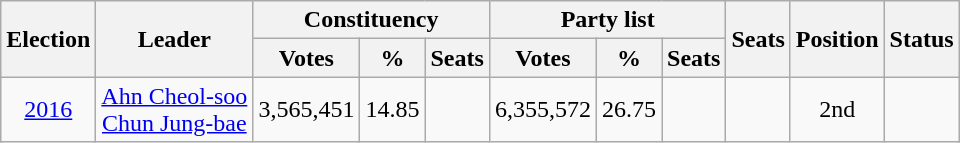<table class="wikitable" style="text-align:center">
<tr>
<th rowspan="2">Election</th>
<th rowspan="2">Leader</th>
<th colspan="3">Constituency</th>
<th colspan="3">Party list</th>
<th rowspan="2">Seats</th>
<th rowspan="2">Position</th>
<th rowspan="2">Status</th>
</tr>
<tr>
<th>Votes</th>
<th>%</th>
<th>Seats</th>
<th>Votes</th>
<th>%</th>
<th>Seats</th>
</tr>
<tr>
<td><a href='#'>2016</a></td>
<td><a href='#'>Ahn Cheol-soo</a><br><a href='#'>Chun Jung-bae</a></td>
<td>3,565,451</td>
<td>14.85</td>
<td></td>
<td>6,355,572</td>
<td>26.75</td>
<td></td>
<td></td>
<td>2nd</td>
<td></td>
</tr>
</table>
